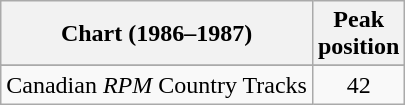<table class="wikitable sortable">
<tr>
<th align="left">Chart (1986–1987)</th>
<th align="center">Peak<br>position</th>
</tr>
<tr>
</tr>
<tr>
<td align="left">Canadian <em>RPM</em> Country Tracks</td>
<td align="center">42</td>
</tr>
</table>
